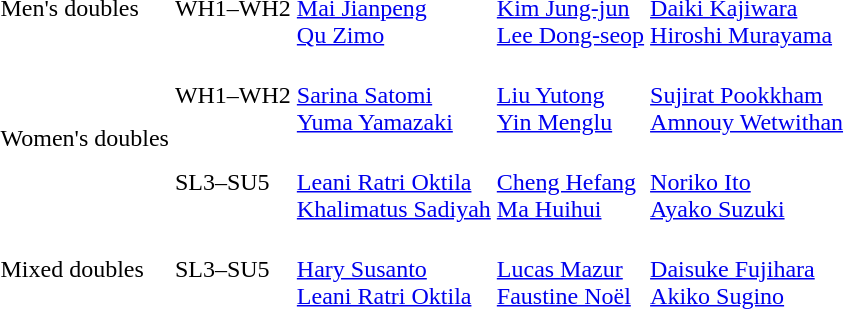<table>
<tr>
<td>Men's doubles</td>
<td>WH1–WH2<br></td>
<td><br><a href='#'>Mai Jianpeng</a><br><a href='#'>Qu Zimo</a></td>
<td><br><a href='#'>Kim Jung-jun</a><br><a href='#'>Lee Dong-seop</a></td>
<td><br><a href='#'>Daiki Kajiwara</a><br><a href='#'>Hiroshi Murayama</a></td>
</tr>
<tr>
<td rowspan=2>Women's doubles</td>
<td>WH1–WH2<br></td>
<td><br><a href='#'>Sarina Satomi</a><br><a href='#'>Yuma Yamazaki</a></td>
<td><br><a href='#'>Liu Yutong</a><br><a href='#'>Yin Menglu</a></td>
<td><br><a href='#'>Sujirat Pookkham</a><br><a href='#'>Amnouy Wetwithan</a></td>
</tr>
<tr>
<td>SL3–SU5<br></td>
<td><br><a href='#'>Leani Ratri Oktila</a><br><a href='#'>Khalimatus Sadiyah</a></td>
<td><br><a href='#'>Cheng Hefang</a><br><a href='#'>Ma Huihui</a></td>
<td><br><a href='#'>Noriko Ito</a><br><a href='#'>Ayako Suzuki</a></td>
</tr>
<tr>
<td>Mixed doubles</td>
<td>SL3–SU5<br></td>
<td><br><a href='#'>Hary Susanto</a><br><a href='#'>Leani Ratri Oktila</a></td>
<td><br><a href='#'>Lucas Mazur</a><br><a href='#'>Faustine Noël</a></td>
<td><br><a href='#'>Daisuke Fujihara</a><br><a href='#'>Akiko Sugino</a></td>
</tr>
</table>
